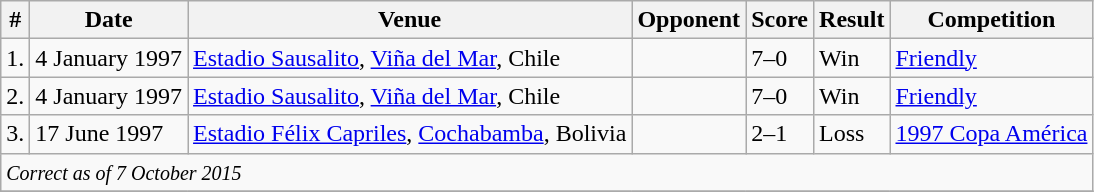<table class="wikitable">
<tr>
<th>#</th>
<th>Date</th>
<th>Venue</th>
<th>Opponent</th>
<th>Score</th>
<th>Result</th>
<th>Competition</th>
</tr>
<tr>
<td>1.</td>
<td>4 January 1997</td>
<td><a href='#'>Estadio Sausalito</a>, <a href='#'>Viña del Mar</a>, Chile</td>
<td></td>
<td>7–0</td>
<td>Win</td>
<td><a href='#'>Friendly</a></td>
</tr>
<tr>
<td>2.</td>
<td>4 January 1997</td>
<td><a href='#'>Estadio Sausalito</a>, <a href='#'>Viña del Mar</a>, Chile</td>
<td></td>
<td>7–0</td>
<td>Win</td>
<td><a href='#'>Friendly</a></td>
</tr>
<tr>
<td>3.</td>
<td>17 June 1997</td>
<td><a href='#'>Estadio Félix Capriles</a>, <a href='#'>Cochabamba</a>, Bolivia</td>
<td></td>
<td>2–1</td>
<td>Loss</td>
<td><a href='#'>1997 Copa América</a></td>
</tr>
<tr>
<td colspan="15"><small><em>Correct as of 7 October 2015</em></small></td>
</tr>
<tr>
</tr>
</table>
